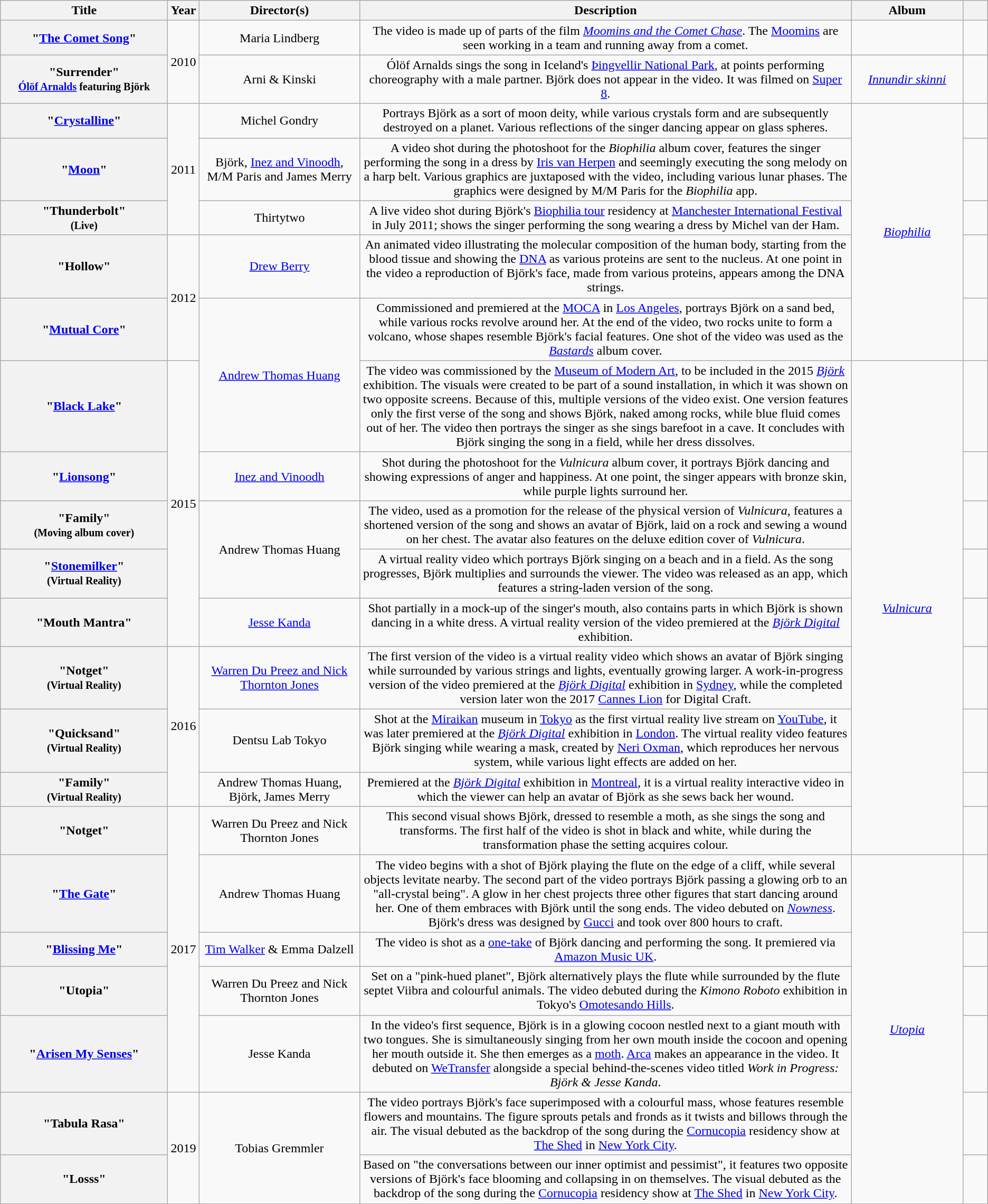<table class="wikitable sortable plainrowheaders" style="text-align:center;">
<tr>
<th scope="col" style="width:15em;">Title</th>
<th scope="col" style="width:2em;">Year</th>
<th scope="col" style="width:15em;">Director(s)</th>
<th scope="col" style="width:50em;" class="unsortable">Description</th>
<th scope="col" style="width:10em;">Album</th>
<th scope="col" style="width:2em;" class="unsortable"></th>
</tr>
<tr>
<th scope="row">"<a href='#'>The Comet Song</a>"</th>
<td rowspan="2">2010</td>
<td>Maria Lindberg</td>
<td>The video is made up of parts of the film <em><a href='#'>Moomins and the Comet Chase</a></em>. The <a href='#'>Moomins</a> are seen working in a team and running away from a comet.</td>
<td></td>
<td style="text-align:center;"><br></td>
</tr>
<tr>
<th scope="row">"Surrender" <br><small><a href='#'>Ólöf Arnalds</a> featuring Björk</small></th>
<td>Arni & Kinski</td>
<td>Ólöf Arnalds sings the song in Iceland's <a href='#'>Þingvellir National Park</a>, at points performing choreography with a male partner. Björk does not appear in the video. It was filmed on <a href='#'>Super 8</a>.</td>
<td><em><a href='#'>Innundir skinni</a></em></td>
<td style="text-align:center;"></td>
</tr>
<tr>
<th scope="row">"<a href='#'>Crystalline</a>"</th>
<td rowspan="3">2011</td>
<td>Michel Gondry</td>
<td>Portrays Björk as a sort of moon deity, while various crystals form and are subsequently destroyed on a planet. Various reflections of the singer dancing appear on glass spheres.</td>
<td rowspan="5"><em><a href='#'>Biophilia</a></em></td>
<td style="text-align:center;"></td>
</tr>
<tr>
<th scope="row">"<a href='#'>Moon</a>"</th>
<td>Björk, <a href='#'>Inez and Vinoodh</a>, <br>M/M Paris and James Merry</td>
<td>A video shot during the photoshoot for the <em>Biophilia</em> album cover, features the singer performing the song in a dress by <a href='#'>Iris van Herpen</a> and seemingly executing the song melody on a harp belt. Various graphics are juxtaposed with the video, including various lunar phases. The graphics were designed by M/M Paris for the <em>Biophilia</em> app.</td>
<td style="text-align:center;"><br><br></td>
</tr>
<tr>
<th scope="row">"Thunderbolt"<br><small>(Live)</small></th>
<td>Thirtytwo</td>
<td>A live video shot during Björk's <a href='#'>Biophilia tour</a> residency at <a href='#'>Manchester International Festival</a> in July 2011; shows the singer performing the song wearing a dress by Michel van der Ham.</td>
<td style="text-align:center;"></td>
</tr>
<tr>
<th scope="row">"Hollow"</th>
<td rowspan="2">2012</td>
<td><a href='#'>Drew Berry</a></td>
<td>An animated video illustrating the molecular composition of the human body, starting from the blood tissue and showing the <a href='#'>DNA</a> as various proteins are sent to the nucleus. At one point in the video a reproduction of Björk's face, made from various proteins, appears among the DNA strings.</td>
<td style="text-align:center;"></td>
</tr>
<tr>
<th scope="row">"<a href='#'>Mutual Core</a>"</th>
<td rowspan="2"><a href='#'>Andrew Thomas Huang</a></td>
<td>Commissioned and premiered at the <a href='#'>MOCA</a> in <a href='#'>Los Angeles</a>, portrays Björk on a sand bed, while various rocks revolve around her. At the end of the video, two rocks unite to form a volcano, whose shapes resemble Björk's facial features. One shot of the video was used as the <em><a href='#'>Bastards</a></em> album cover.</td>
<td style="text-align:center;"><br><br></td>
</tr>
<tr>
<th scope="row">"<a href='#'>Black Lake</a>"</th>
<td rowspan="5">2015</td>
<td>The video was commissioned by the <a href='#'>Museum of Modern Art</a>, to be included in the 2015 <em><a href='#'>Björk</a></em> exhibition. The visuals were created to be part of a sound installation, in which it was shown on two opposite screens. Because of this, multiple versions of the video exist. One version features only the first verse of the song and shows Björk, naked among rocks, while blue fluid comes out of her. The video then portrays the singer as she sings barefoot in a cave. It concludes with Björk singing the song in a field, while her dress dissolves.</td>
<td rowspan="9"><em><a href='#'>Vulnicura</a></em></td>
<td style="text-align:center;"><br></td>
</tr>
<tr>
<th scope="row">"<a href='#'>Lionsong</a>"</th>
<td><a href='#'>Inez and Vinoodh</a></td>
<td>Shot during the photoshoot for the <em>Vulnicura</em> album cover, it portrays Björk dancing and showing expressions of anger and happiness. At one point, the singer appears with bronze skin, while purple lights surround her.</td>
<td style="text-align:center;"></td>
</tr>
<tr>
<th scope="row">"Family"<br><small>(Moving album cover)</small></th>
<td rowspan="2">Andrew Thomas Huang</td>
<td>The video, used as a promotion for the release of the physical version of <em>Vulnicura</em>, features a shortened version of the song and shows an avatar of Björk, laid on a rock and sewing a wound on her chest. The avatar also features on the deluxe edition cover of <em>Vulnicura</em>.</td>
<td style="text-align:center;"></td>
</tr>
<tr>
<th scope="row">"<a href='#'>Stonemilker</a>"<br><small>(Virtual Reality)</small></th>
<td>A virtual reality video which portrays Björk singing on a beach and in a field. As the song progresses, Björk multiplies and surrounds the viewer. The video was released as an app, which features a string-laden version of the song.</td>
<td style="text-align:center;"><br></td>
</tr>
<tr>
<th scope="row">"Mouth Mantra"</th>
<td><a href='#'>Jesse Kanda</a></td>
<td>Shot partially in a mock-up of the singer's mouth, also contains parts in which Björk is shown dancing in a white dress. A virtual reality version of the video premiered at the <em><a href='#'>Björk Digital</a></em> exhibition.</td>
<td style="text-align:center;"></td>
</tr>
<tr>
<th scope="row">"Notget"<br><small>(Virtual Reality)</small></th>
<td rowspan="3">2016</td>
<td><a href='#'>Warren Du Preez and Nick Thornton Jones</a></td>
<td>The first version of the video is a virtual reality video which shows an avatar of Björk singing while surrounded by various strings and lights, eventually growing larger. A work-in-progress version of the video premiered at the <em><a href='#'>Björk Digital</a></em> exhibition in <a href='#'>Sydney</a>, while the completed version later won the 2017 <a href='#'>Cannes Lion</a> for Digital Craft.</td>
<td style="text-align:center;"><br><br><br></td>
</tr>
<tr>
<th scope="row">"Quicksand"<br><small>(Virtual Reality)</small></th>
<td>Dentsu Lab Tokyo</td>
<td>Shot at the <a href='#'>Miraikan</a> museum in <a href='#'>Tokyo</a> as the first virtual reality live stream on <a href='#'>YouTube</a>, it was later premiered at the <em><a href='#'>Björk Digital</a></em> exhibition in <a href='#'>London</a>. The virtual reality video features Björk singing while wearing a mask, created by <a href='#'>Neri Oxman</a>, which reproduces her nervous system, while various light effects are added on her.</td>
<td style="text-align:center;"><br></td>
</tr>
<tr>
<th scope="row">"Family"<br><small>(Virtual Reality)</small></th>
<td>Andrew Thomas Huang, Björk, James Merry</td>
<td>Premiered at the <em><a href='#'>Björk Digital</a></em> exhibition in <a href='#'>Montreal</a>, it is a virtual reality interactive video in which the viewer can help an avatar of Björk as she sews back her wound.</td>
<td style="text-align:center;"></td>
</tr>
<tr>
<th scope="row">"Notget"</th>
<td rowspan="5">2017</td>
<td>Warren Du Preez and Nick Thornton Jones</td>
<td>This second visual shows Björk, dressed to resemble a moth, as she sings the song and transforms. The first half of the video is shot in black and white, while during the transformation phase the setting acquires colour.</td>
<td style="text-align:center;"></td>
</tr>
<tr>
<th scope="row">"<a href='#'>The Gate</a>"</th>
<td>Andrew Thomas Huang</td>
<td>The video begins with a shot of Björk playing the flute on the edge of a cliff, while several objects levitate nearby. The second part of the video portrays Björk passing a glowing orb to an "all-crystal being". A glow in her chest projects three other figures that start dancing around her. One of them embraces with Björk until the song ends. The video debuted on <em><a href='#'>Nowness</a></em>. Björk's dress was designed by <a href='#'>Gucci</a> and took over 800 hours to craft.</td>
<td rowspan="6"><em><a href='#'>Utopia</a></em></td>
<td style="text-align:center;"><br><br><br></td>
</tr>
<tr>
<th scope="row">"<a href='#'>Blissing Me</a>"</th>
<td><a href='#'>Tim Walker</a> & Emma Dalzell</td>
<td>The video is shot as a <a href='#'>one-take</a> of Björk dancing and performing the song. It premiered via <a href='#'>Amazon Music UK</a>.</td>
<td style="text-align:center;"><br></td>
</tr>
<tr>
<th scope="row">"Utopia"</th>
<td>Warren Du Preez and Nick Thornton Jones</td>
<td>Set on a "pink-hued planet", Björk alternatively plays the flute while surrounded by the flute septet Viibra and colourful animals. The video debuted during the <em>Kimono Roboto</em> exhibition in Tokyo's <a href='#'>Omotesando Hills</a>.</td>
<td style="text-align:center;"><br><br></td>
</tr>
<tr>
<th scope="row">"<a href='#'>Arisen My Senses</a>"</th>
<td>Jesse Kanda</td>
<td>In the video's first sequence, Björk is in a glowing cocoon nestled next to a giant mouth with two tongues. She is simultaneously singing from her own mouth inside the cocoon and opening her mouth outside it. She then emerges as a <a href='#'>moth</a>. <a href='#'>Arca</a> makes an appearance in the video. It debuted on <a href='#'>WeTransfer</a> alongside a special behind-the-scenes video titled <em>Work in Progress: Björk & Jesse Kanda</em>.</td>
<td style="text-align:center;"><br></td>
</tr>
<tr>
<th scope="row">"Tabula Rasa"</th>
<td rowspan="2">2019</td>
<td rowspan="2">Tobias Gremmler</td>
<td>The video portrays Björk's face superimposed with a colourful mass, whose features resemble flowers and mountains. The figure sprouts petals and fronds as it twists and billows through the air. The visual debuted as the backdrop of the song during the <a href='#'>Cornucopia</a> residency show at <a href='#'>The Shed</a> in <a href='#'>New York City</a>.</td>
<td style="text-align:center;"><br></td>
</tr>
<tr>
<th scope="row">"Losss"</th>
<td>Based on "the conversations between our inner optimist and pessimist", it features two opposite versions of Björk's face blooming and collapsing in on themselves. The visual debuted as the backdrop of the song during the <a href='#'>Cornucopia</a> residency show at <a href='#'>The Shed</a> in <a href='#'>New York City</a>.</td>
<td style="text-align:center;"><br></td>
</tr>
</table>
